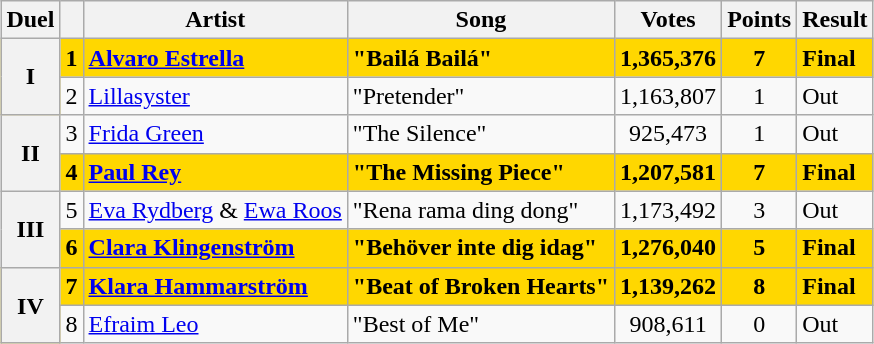<table class="sortable wikitable" style="margin: 1em auto 1em auto; text-align:center;">
<tr>
<th class="unsortable">Duel</th>
<th></th>
<th>Artist</th>
<th>Song</th>
<th>Votes</th>
<th>Points</th>
<th>Result</th>
</tr>
<tr style="font-weight:bold; background:gold;">
<th rowspan="2">I</th>
<td>1</td>
<td align="left"><a href='#'>Alvaro Estrella</a></td>
<td align="left">"Bailá Bailá"</td>
<td>1,365,376</td>
<td>7</td>
<td align="left">Final</td>
</tr>
<tr>
<td>2</td>
<td align="left"><a href='#'>Lillasyster</a></td>
<td align="left">"Pretender"</td>
<td>1,163,807</td>
<td>1</td>
<td align="left">Out</td>
</tr>
<tr>
<th rowspan="2">II</th>
<td>3</td>
<td align="left"><a href='#'>Frida Green</a></td>
<td align="left">"The Silence"</td>
<td>925,473</td>
<td>1</td>
<td align="left">Out</td>
</tr>
<tr style="font-weight:bold; background:gold;">
<td>4</td>
<td align="left"><a href='#'>Paul Rey</a></td>
<td align="left">"The Missing Piece"</td>
<td>1,207,581</td>
<td>7</td>
<td align="left"><strong>Final</strong></td>
</tr>
<tr>
<th rowspan="2">III</th>
<td>5</td>
<td align="left"><a href='#'>Eva Rydberg</a> & <a href='#'>Ewa Roos</a></td>
<td align="left">"Rena rama ding dong"</td>
<td>1,173,492</td>
<td>3</td>
<td align="left">Out</td>
</tr>
<tr style="font-weight:bold; background:gold;">
<td>6</td>
<td align="left"><a href='#'>Clara Klingenström</a></td>
<td align="left">"Behöver inte dig idag"</td>
<td>1,276,040</td>
<td>5</td>
<td align="left">Final</td>
</tr>
<tr style="font-weight:bold; background:gold;">
<th rowspan="2">IV</th>
<td>7</td>
<td align="left"><a href='#'>Klara Hammarström</a></td>
<td align="left">"Beat of Broken Hearts"</td>
<td>1,139,262</td>
<td>8</td>
<td align="left">Final</td>
</tr>
<tr>
<td>8</td>
<td align="left"><a href='#'>Efraim Leo</a></td>
<td align="left">"Best of Me"</td>
<td>908,611</td>
<td>0</td>
<td align="left">Out</td>
</tr>
</table>
